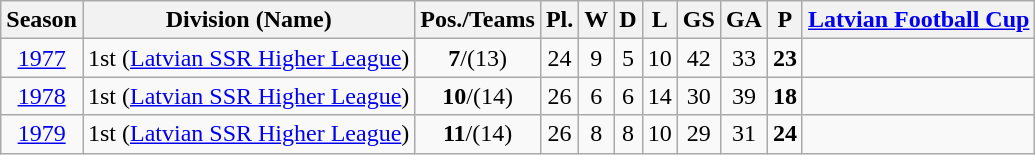<table class="wikitable">
<tr>
<th>Season</th>
<th>Division (Name)</th>
<th>Pos./Teams</th>
<th>Pl.</th>
<th>W</th>
<th>D</th>
<th>L</th>
<th>GS</th>
<th>GA</th>
<th>P</th>
<th><a href='#'>Latvian Football Cup</a></th>
</tr>
<tr>
<td align=center><a href='#'>1977</a></td>
<td align=center>1st (<a href='#'>Latvian SSR Higher League</a>)</td>
<td align=center bgcolor=><strong>7</strong>/(13)</td>
<td align=center>24</td>
<td align=center>9</td>
<td align=center>5</td>
<td align=center>10</td>
<td align=center>42</td>
<td align=center>33</td>
<td align=center><strong>23</strong></td>
<td align=center bgcolor=></td>
</tr>
<tr>
<td align=center><a href='#'>1978</a></td>
<td align=center>1st (<a href='#'>Latvian SSR Higher League</a>)</td>
<td align=center bgcolor=><strong>10</strong>/(14)</td>
<td align=center>26</td>
<td align=center>6</td>
<td align=center>6</td>
<td align=center>14</td>
<td align=center>30</td>
<td align=center>39</td>
<td align=center><strong>18</strong></td>
<td align=center bgcolor=></td>
</tr>
<tr>
<td align=center><a href='#'>1979</a></td>
<td align=center>1st (<a href='#'>Latvian SSR Higher League</a>)</td>
<td align=center bgcolor=><strong>11</strong>/(14)</td>
<td align=center>26</td>
<td align=center>8</td>
<td align=center>8</td>
<td align=center>10</td>
<td align=center>29</td>
<td align=center>31</td>
<td align=center><strong>24</strong></td>
<td align=center bgcolor=></td>
</tr>
</table>
